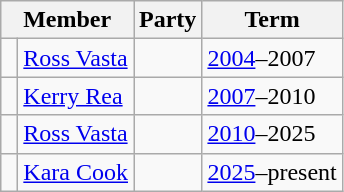<table class="wikitable">
<tr>
<th colspan="2">Member</th>
<th>Party</th>
<th>Term</th>
</tr>
<tr>
<td> </td>
<td><a href='#'>Ross Vasta</a></td>
<td></td>
<td><a href='#'>2004</a>–2007</td>
</tr>
<tr>
<td> </td>
<td><a href='#'>Kerry Rea</a></td>
<td></td>
<td><a href='#'>2007</a>–2010</td>
</tr>
<tr>
<td> </td>
<td><a href='#'>Ross Vasta</a></td>
<td></td>
<td><a href='#'>2010</a>–2025</td>
</tr>
<tr>
<td> </td>
<td><a href='#'>Kara Cook</a></td>
<td></td>
<td><a href='#'>2025</a>–present</td>
</tr>
</table>
